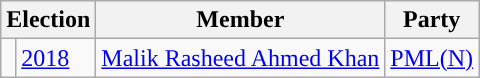<table class="wikitable">
<tr>
<th colspan="2">Election</th>
<th>Member</th>
<th>Party</th>
</tr>
<tr>
<td style="background-color: "></td>
<td><a href='#'>2018</a></td>
<td><a href='#'>Malik Rasheed Ahmed Khan</a></td>
<td><a href='#'>PML(N)</a></td>
</tr>
</table>
